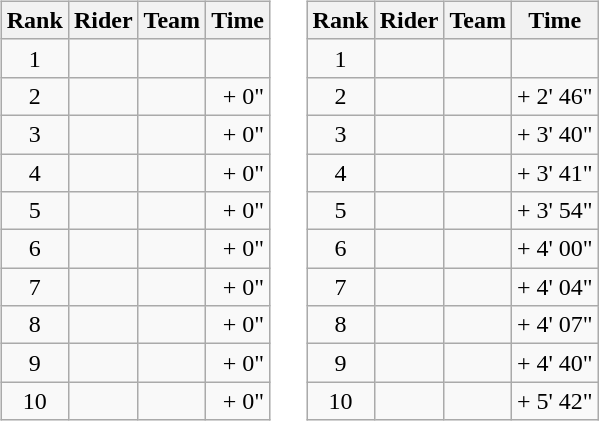<table>
<tr>
<td><br><table class="wikitable">
<tr>
<th scope="col">Rank</th>
<th scope="col">Rider</th>
<th scope="col">Team</th>
<th scope="col">Time</th>
</tr>
<tr>
<td style="text-align:center;">1</td>
<td></td>
<td></td>
<td style="text-align:right;"></td>
</tr>
<tr>
<td style="text-align:center;">2</td>
<td></td>
<td></td>
<td style="text-align:right;">+ 0"</td>
</tr>
<tr>
<td style="text-align:center;">3</td>
<td></td>
<td></td>
<td style="text-align:right;">+ 0"</td>
</tr>
<tr>
<td style="text-align:center;">4</td>
<td></td>
<td></td>
<td style="text-align:right;">+ 0"</td>
</tr>
<tr>
<td style="text-align:center;">5</td>
<td></td>
<td></td>
<td style="text-align:right;">+ 0"</td>
</tr>
<tr>
<td style="text-align:center;">6</td>
<td></td>
<td></td>
<td style="text-align:right;">+ 0"</td>
</tr>
<tr>
<td style="text-align:center;">7</td>
<td></td>
<td></td>
<td style="text-align:right;">+ 0"</td>
</tr>
<tr>
<td style="text-align:center;">8</td>
<td></td>
<td></td>
<td style="text-align:right;">+ 0"</td>
</tr>
<tr>
<td style="text-align:center;">9</td>
<td></td>
<td></td>
<td style="text-align:right;">+ 0"</td>
</tr>
<tr>
<td style="text-align:center;">10</td>
<td></td>
<td></td>
<td style="text-align:right;">+ 0"</td>
</tr>
</table>
</td>
<td></td>
<td><br><table class="wikitable">
<tr>
<th scope="col">Rank</th>
<th scope="col">Rider</th>
<th scope="col">Team</th>
<th scope="col">Time</th>
</tr>
<tr>
<td style="text-align:center;">1</td>
<td> </td>
<td></td>
<td style="text-align:right;"></td>
</tr>
<tr>
<td style="text-align:center;">2</td>
<td></td>
<td></td>
<td style="text-align:right;">+ 2' 46"</td>
</tr>
<tr>
<td style="text-align:center;">3</td>
<td></td>
<td></td>
<td style="text-align:right;">+ 3' 40"</td>
</tr>
<tr>
<td style="text-align:center;">4</td>
<td></td>
<td></td>
<td style="text-align:right;">+ 3' 41"</td>
</tr>
<tr>
<td style="text-align:center;">5</td>
<td></td>
<td></td>
<td style="text-align:right;">+ 3' 54"</td>
</tr>
<tr>
<td style="text-align:center;">6</td>
<td></td>
<td></td>
<td style="text-align:right;">+ 4' 00"</td>
</tr>
<tr>
<td style="text-align:center;">7</td>
<td></td>
<td></td>
<td style="text-align:right;">+ 4' 04"</td>
</tr>
<tr>
<td style="text-align:center;">8</td>
<td></td>
<td></td>
<td style="text-align:right;">+ 4' 07"</td>
</tr>
<tr>
<td style="text-align:center;">9</td>
<td></td>
<td></td>
<td style="text-align:right;">+ 4' 40"</td>
</tr>
<tr>
<td style="text-align:center;">10</td>
<td></td>
<td></td>
<td style="text-align:right;">+ 5' 42"</td>
</tr>
</table>
</td>
</tr>
</table>
